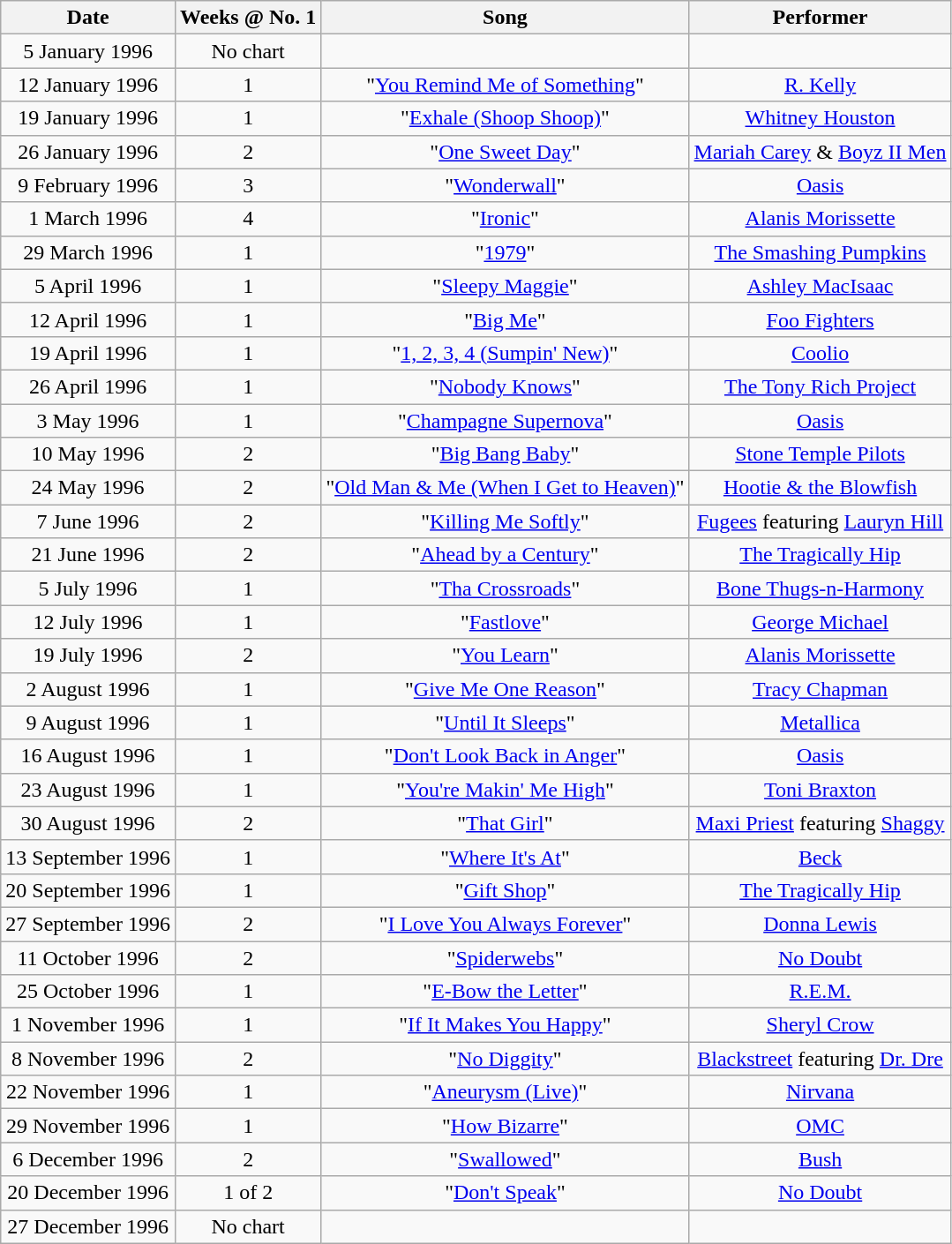<table class="wikitable" style="text-align: center;">
<tr>
<th>Date</th>
<th>Weeks @ No. 1</th>
<th>Song</th>
<th>Performer</th>
</tr>
<tr>
<td>5 January 1996</td>
<td>No chart</td>
<td></td>
<td></td>
</tr>
<tr>
<td>12 January 1996</td>
<td>1</td>
<td>"<a href='#'>You Remind Me of Something</a>"</td>
<td><a href='#'>R. Kelly</a></td>
</tr>
<tr>
<td>19 January 1996</td>
<td>1</td>
<td>"<a href='#'>Exhale (Shoop Shoop)</a>"</td>
<td><a href='#'>Whitney Houston</a></td>
</tr>
<tr>
<td>26 January 1996</td>
<td>2</td>
<td>"<a href='#'>One Sweet Day</a>"</td>
<td><a href='#'>Mariah Carey</a> & <a href='#'>Boyz II Men</a></td>
</tr>
<tr>
<td>9 February 1996</td>
<td>3</td>
<td>"<a href='#'>Wonderwall</a>"</td>
<td><a href='#'>Oasis</a></td>
</tr>
<tr>
<td>1 March 1996</td>
<td>4</td>
<td>"<a href='#'>Ironic</a>"</td>
<td><a href='#'>Alanis Morissette</a></td>
</tr>
<tr>
<td>29 March 1996</td>
<td>1</td>
<td>"<a href='#'>1979</a>"</td>
<td><a href='#'>The Smashing Pumpkins</a></td>
</tr>
<tr>
<td>5 April 1996</td>
<td>1</td>
<td>"<a href='#'>Sleepy Maggie</a>"</td>
<td><a href='#'>Ashley MacIsaac</a></td>
</tr>
<tr>
<td>12 April 1996</td>
<td>1</td>
<td>"<a href='#'>Big Me</a>"</td>
<td><a href='#'>Foo Fighters</a></td>
</tr>
<tr>
<td>19 April 1996</td>
<td>1</td>
<td>"<a href='#'>1, 2, 3, 4 (Sumpin' New)</a>"</td>
<td><a href='#'>Coolio</a></td>
</tr>
<tr>
<td>26 April 1996</td>
<td>1</td>
<td>"<a href='#'>Nobody Knows</a>"</td>
<td><a href='#'>The Tony Rich Project</a></td>
</tr>
<tr>
<td>3 May 1996</td>
<td>1</td>
<td>"<a href='#'>Champagne Supernova</a>"</td>
<td><a href='#'>Oasis</a></td>
</tr>
<tr>
<td>10 May 1996</td>
<td>2</td>
<td>"<a href='#'>Big Bang Baby</a>"</td>
<td><a href='#'>Stone Temple Pilots</a></td>
</tr>
<tr>
<td>24 May 1996</td>
<td>2</td>
<td>"<a href='#'>Old Man & Me (When I Get to Heaven)</a>"</td>
<td><a href='#'>Hootie & the Blowfish</a></td>
</tr>
<tr>
<td>7 June 1996</td>
<td>2</td>
<td>"<a href='#'>Killing Me Softly</a>"</td>
<td><a href='#'>Fugees</a> featuring <a href='#'>Lauryn Hill</a></td>
</tr>
<tr>
<td>21 June 1996</td>
<td>2</td>
<td>"<a href='#'>Ahead by a Century</a>"</td>
<td><a href='#'>The Tragically Hip</a></td>
</tr>
<tr>
<td>5 July 1996</td>
<td>1</td>
<td>"<a href='#'>Tha Crossroads</a>"</td>
<td><a href='#'>Bone Thugs-n-Harmony</a></td>
</tr>
<tr>
<td>12 July 1996</td>
<td>1</td>
<td>"<a href='#'>Fastlove</a>"</td>
<td><a href='#'>George Michael</a></td>
</tr>
<tr>
<td>19 July 1996</td>
<td>2</td>
<td>"<a href='#'>You Learn</a>"</td>
<td><a href='#'>Alanis Morissette</a></td>
</tr>
<tr>
<td>2 August 1996</td>
<td>1</td>
<td>"<a href='#'>Give Me One Reason</a>"</td>
<td><a href='#'>Tracy Chapman</a></td>
</tr>
<tr>
<td>9 August 1996</td>
<td>1</td>
<td>"<a href='#'>Until It Sleeps</a>"</td>
<td><a href='#'>Metallica</a></td>
</tr>
<tr>
<td>16 August 1996</td>
<td>1</td>
<td>"<a href='#'>Don't Look Back in Anger</a>"</td>
<td><a href='#'>Oasis</a></td>
</tr>
<tr>
<td>23 August 1996</td>
<td>1</td>
<td>"<a href='#'>You're Makin' Me High</a>"</td>
<td><a href='#'>Toni Braxton</a></td>
</tr>
<tr>
<td>30 August 1996</td>
<td>2</td>
<td>"<a href='#'>That Girl</a>"</td>
<td><a href='#'>Maxi Priest</a> featuring <a href='#'>Shaggy</a></td>
</tr>
<tr>
<td>13 September 1996</td>
<td>1</td>
<td>"<a href='#'>Where It's At</a>"</td>
<td><a href='#'>Beck</a></td>
</tr>
<tr>
<td>20 September 1996</td>
<td>1</td>
<td>"<a href='#'>Gift Shop</a>"</td>
<td><a href='#'>The Tragically Hip</a></td>
</tr>
<tr>
<td>27 September 1996</td>
<td>2</td>
<td>"<a href='#'>I Love You Always Forever</a>"</td>
<td><a href='#'>Donna Lewis</a></td>
</tr>
<tr>
<td>11 October 1996</td>
<td>2</td>
<td>"<a href='#'>Spiderwebs</a>"</td>
<td><a href='#'>No Doubt</a></td>
</tr>
<tr>
<td>25 October 1996</td>
<td>1</td>
<td>"<a href='#'>E-Bow the Letter</a>"</td>
<td><a href='#'>R.E.M.</a></td>
</tr>
<tr>
<td>1 November 1996</td>
<td>1</td>
<td>"<a href='#'>If It Makes You Happy</a>"</td>
<td><a href='#'>Sheryl Crow</a></td>
</tr>
<tr>
<td>8 November 1996</td>
<td>2</td>
<td>"<a href='#'>No Diggity</a>"</td>
<td><a href='#'>Blackstreet</a> featuring <a href='#'>Dr. Dre</a></td>
</tr>
<tr>
<td>22 November 1996</td>
<td>1</td>
<td>"<a href='#'>Aneurysm (Live)</a>"</td>
<td><a href='#'>Nirvana</a></td>
</tr>
<tr>
<td>29 November 1996</td>
<td>1</td>
<td>"<a href='#'>How Bizarre</a>"</td>
<td><a href='#'>OMC</a></td>
</tr>
<tr>
<td>6 December 1996</td>
<td>2</td>
<td>"<a href='#'>Swallowed</a>"</td>
<td><a href='#'>Bush</a></td>
</tr>
<tr>
<td>20 December 1996</td>
<td>1 of 2</td>
<td>"<a href='#'>Don't Speak</a>"</td>
<td><a href='#'>No Doubt</a></td>
</tr>
<tr>
<td>27 December 1996</td>
<td>No chart</td>
<td></td>
<td></td>
</tr>
</table>
